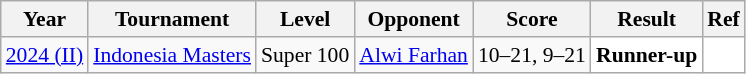<table class="sortable wikitable" style="font-size: 90%;">
<tr>
<th>Year</th>
<th>Tournament</th>
<th>Level</th>
<th>Opponent</th>
<th>Score</th>
<th>Result</th>
<th>Ref</th>
</tr>
<tr>
<td align="center"><a href='#'>2024 (II)</a></td>
<td align="left"><a href='#'>Indonesia Masters</a></td>
<td align="left">Super 100</td>
<td align="left"> <a href='#'>Alwi Farhan</a></td>
<td align="left">10–21, 9–21</td>
<td style="text-align:left; background:white"> <strong>Runner-up</strong></td>
<td style="text-align:center; background:white"></td>
</tr>
</table>
